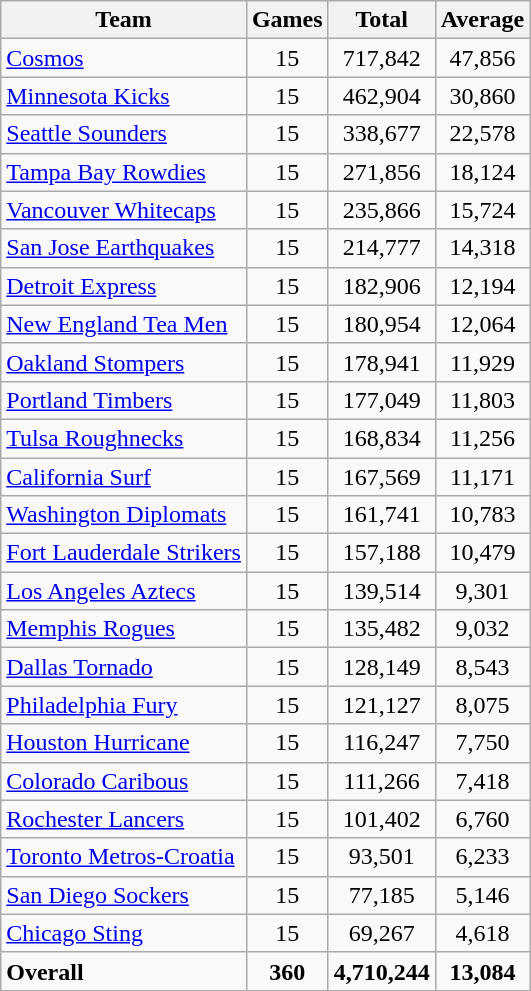<table class="wikitable" style="font-size:100%">
<tr>
<th>Team</th>
<th>Games</th>
<th>Total</th>
<th>Average</th>
</tr>
<tr>
<td><a href='#'>Cosmos</a></td>
<td align=center>15</td>
<td align=center>717,842</td>
<td align=center>47,856</td>
</tr>
<tr>
<td><a href='#'>Minnesota Kicks</a></td>
<td align=center>15</td>
<td align=center>462,904</td>
<td align=center>30,860</td>
</tr>
<tr>
<td><a href='#'>Seattle Sounders</a></td>
<td align=center>15</td>
<td align=center>338,677</td>
<td align=center>22,578</td>
</tr>
<tr>
<td><a href='#'>Tampa Bay Rowdies</a></td>
<td align=center>15</td>
<td align=center>271,856</td>
<td align=center>18,124</td>
</tr>
<tr>
<td><a href='#'>Vancouver Whitecaps</a></td>
<td align=center>15</td>
<td align=center>235,866</td>
<td align=center>15,724</td>
</tr>
<tr>
<td><a href='#'>San Jose Earthquakes</a></td>
<td align=center>15</td>
<td align=center>214,777</td>
<td align=center>14,318</td>
</tr>
<tr>
<td><a href='#'>Detroit Express</a></td>
<td align=center>15</td>
<td align=center>182,906</td>
<td align=center>12,194</td>
</tr>
<tr>
<td><a href='#'>New England Tea Men</a></td>
<td align=center>15</td>
<td align=center>180,954</td>
<td align=center>12,064</td>
</tr>
<tr>
<td><a href='#'>Oakland Stompers</a></td>
<td align=center>15</td>
<td align=center>178,941</td>
<td align=center>11,929</td>
</tr>
<tr>
<td><a href='#'>Portland Timbers</a></td>
<td align=center>15</td>
<td align=center>177,049</td>
<td align=center>11,803</td>
</tr>
<tr>
<td><a href='#'>Tulsa Roughnecks</a></td>
<td align=center>15</td>
<td align=center>168,834</td>
<td align=center>11,256</td>
</tr>
<tr>
<td><a href='#'>California Surf</a></td>
<td align=center>15</td>
<td align=center>167,569</td>
<td align=center>11,171</td>
</tr>
<tr>
<td><a href='#'>Washington Diplomats</a></td>
<td align=center>15</td>
<td align=center>161,741</td>
<td align=center>10,783</td>
</tr>
<tr>
<td><a href='#'>Fort Lauderdale Strikers</a></td>
<td align=center>15</td>
<td align=center>157,188</td>
<td align=center>10,479</td>
</tr>
<tr>
<td><a href='#'>Los Angeles Aztecs</a></td>
<td align=center>15</td>
<td align=center>139,514</td>
<td align=center>9,301</td>
</tr>
<tr>
<td><a href='#'>Memphis Rogues</a></td>
<td align=center>15</td>
<td align=center>135,482</td>
<td align=center>9,032</td>
</tr>
<tr>
<td><a href='#'>Dallas Tornado</a></td>
<td align=center>15</td>
<td align=center>128,149</td>
<td align=center>8,543</td>
</tr>
<tr>
<td><a href='#'>Philadelphia Fury</a></td>
<td align=center>15</td>
<td align=center>121,127</td>
<td align=center>8,075</td>
</tr>
<tr>
<td><a href='#'>Houston Hurricane</a></td>
<td align=center>15</td>
<td align=center>116,247</td>
<td align=center>7,750</td>
</tr>
<tr>
<td><a href='#'>Colorado Caribous</a></td>
<td align=center>15</td>
<td align=center>111,266</td>
<td align=center>7,418</td>
</tr>
<tr>
<td><a href='#'>Rochester Lancers</a></td>
<td align=center>15</td>
<td align=center>101,402</td>
<td align=center>6,760</td>
</tr>
<tr>
<td><a href='#'>Toronto Metros-Croatia</a></td>
<td align=center>15</td>
<td align=center>93,501</td>
<td align=center>6,233</td>
</tr>
<tr>
<td><a href='#'>San Diego Sockers</a></td>
<td align=center>15</td>
<td align=center>77,185</td>
<td align=center>5,146</td>
</tr>
<tr>
<td><a href='#'>Chicago Sting</a></td>
<td align=center>15</td>
<td align=center>69,267</td>
<td align=center>4,618</td>
</tr>
<tr>
<td><strong>Overall</strong></td>
<td align=center><strong>360</strong></td>
<td align=center><strong>4,710,244</strong></td>
<td align=center><strong>13,084</strong></td>
</tr>
</table>
